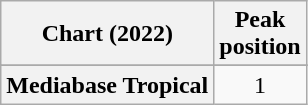<table class="wikitable sortable plainrowheaders" style="text-align:center">
<tr>
<th scope="col">Chart (2022)</th>
<th scope="col">Peak<br>position</th>
</tr>
<tr>
</tr>
<tr>
</tr>
<tr>
<th scope="row">Mediabase Tropical</th>
<td>1</td>
</tr>
</table>
